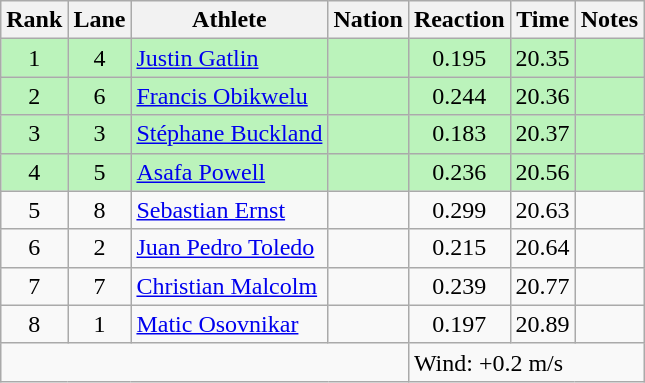<table class="wikitable sortable" style="text-align:center">
<tr>
<th>Rank</th>
<th>Lane</th>
<th>Athlete</th>
<th>Nation</th>
<th>Reaction</th>
<th>Time</th>
<th>Notes</th>
</tr>
<tr bgcolor=bbf3bb>
<td>1</td>
<td>4</td>
<td align=left><a href='#'>Justin Gatlin</a></td>
<td align=left></td>
<td>0.195</td>
<td>20.35</td>
<td></td>
</tr>
<tr bgcolor=bbf3bb>
<td>2</td>
<td>6</td>
<td align=left><a href='#'>Francis Obikwelu</a></td>
<td align=left></td>
<td>0.244</td>
<td>20.36</td>
<td></td>
</tr>
<tr bgcolor=bbf3bb>
<td>3</td>
<td>3</td>
<td align=left><a href='#'>Stéphane Buckland</a></td>
<td align=left></td>
<td>0.183</td>
<td>20.37</td>
<td></td>
</tr>
<tr bgcolor=bbf3bb>
<td>4</td>
<td>5</td>
<td align=left><a href='#'>Asafa Powell</a></td>
<td align=left></td>
<td>0.236</td>
<td>20.56</td>
<td></td>
</tr>
<tr>
<td>5</td>
<td>8</td>
<td align=left><a href='#'>Sebastian Ernst</a></td>
<td align=left></td>
<td>0.299</td>
<td>20.63</td>
<td></td>
</tr>
<tr>
<td>6</td>
<td>2</td>
<td align=left><a href='#'>Juan Pedro Toledo</a></td>
<td align=left></td>
<td>0.215</td>
<td>20.64</td>
<td></td>
</tr>
<tr>
<td>7</td>
<td>7</td>
<td align=left><a href='#'>Christian Malcolm</a></td>
<td align=left></td>
<td>0.239</td>
<td>20.77</td>
<td></td>
</tr>
<tr>
<td>8</td>
<td>1</td>
<td align=left><a href='#'>Matic Osovnikar</a></td>
<td align=left></td>
<td>0.197</td>
<td>20.89</td>
<td></td>
</tr>
<tr class="sortbottom">
<td colspan=4></td>
<td colspan="3" style="text-align:left;">Wind: +0.2 m/s</td>
</tr>
</table>
